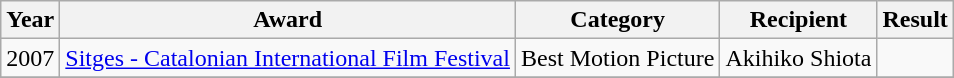<table class="wikitable plainrowheaders sortable">
<tr>
<th scope="col">Year</th>
<th scope="col">Award</th>
<th scope="col">Category</th>
<th scope="col">Recipient</th>
<th scope="col">Result</th>
</tr>
<tr>
<td>2007</td>
<td><a href='#'>Sitges - Catalonian International Film Festival</a></td>
<td>Best Motion Picture</td>
<td>Akihiko Shiota</td>
<td></td>
</tr>
<tr>
</tr>
</table>
